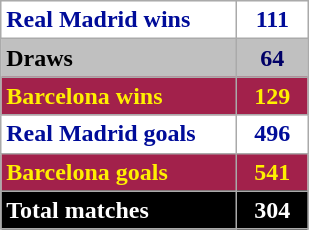<table class="wikitable">
<tr style="color:#000c99; background:#fff;">
<td style="width:150px;"><strong>Real Madrid wins</strong></td>
<td style="color:#000c99; background:#fff; text-align:center; width:40px;"><strong>111</strong></td>
</tr>
<tr style="color:#000; background:silver;">
<td><strong>Draws</strong></td>
<td style="color:#006; background:silver; text-align:center;"><strong>64</strong></td>
</tr>
<tr style="color:#fff000;">
<td style="background:#A2214B"><strong>Barcelona wins</strong></td>
<td style="color:#fff000; background:#A2214B; text-align: center;"><strong>129</strong></td>
</tr>
<tr style="color:#000c99; background:#fff;">
<td style="width:150px;"><strong>Real Madrid goals</strong></td>
<td style="color:#000c99; background:#fff; text-align:center;"><strong>496</strong></td>
</tr>
<tr style="color:#fff000;">
<td style="background:#A2214B"><strong>Barcelona goals</strong></td>
<td style="color:#fff000; background:#A2214B; text-align: center;"><strong>541</strong></td>
</tr>
<tr style="color:#fff; background:#000;">
<td><strong>Total matches</strong></td>
<td style="color:#fff; background:#000; text-align:center;"><strong>304</strong></td>
</tr>
</table>
